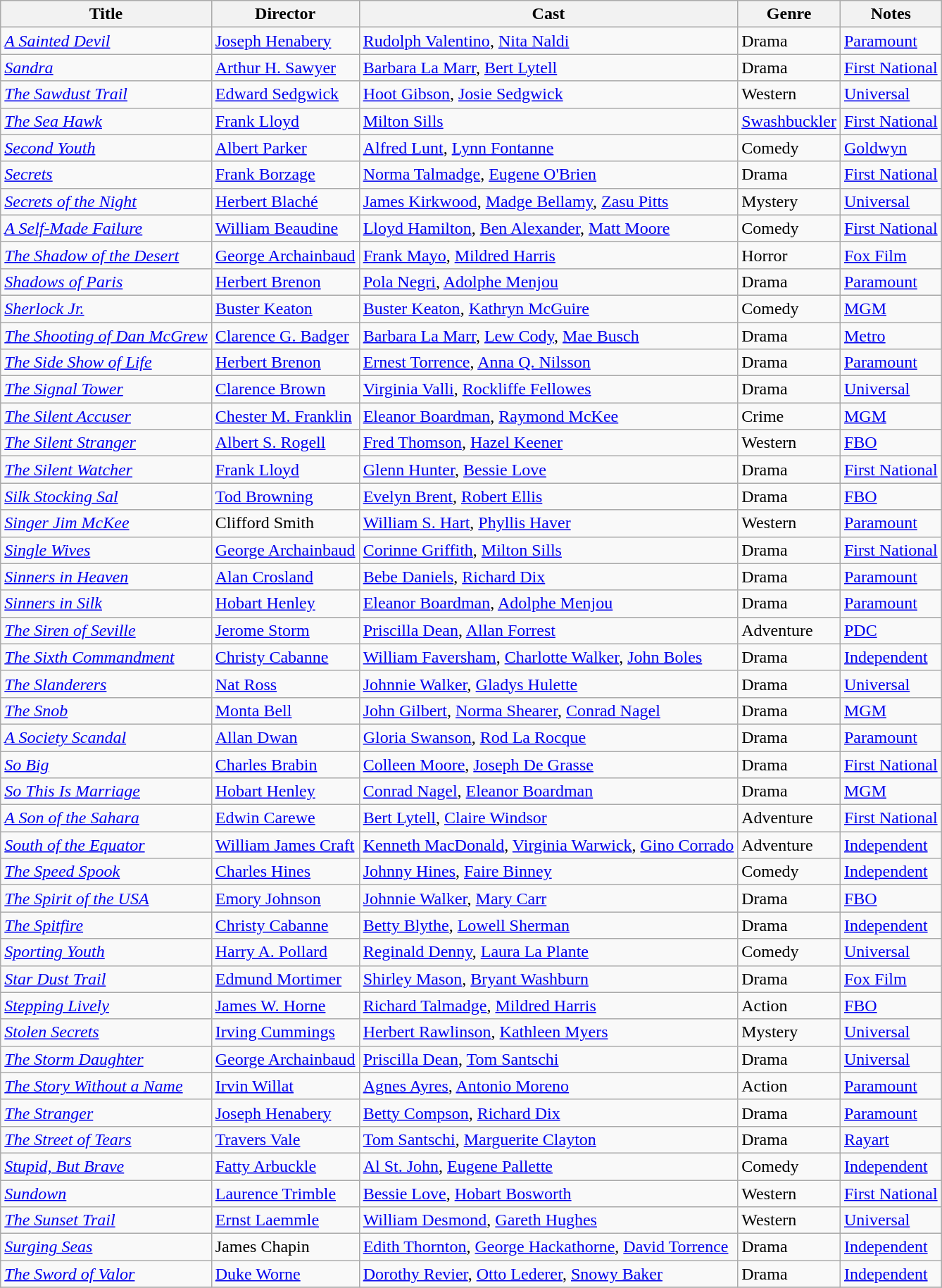<table class="wikitable">
<tr>
<th>Title</th>
<th>Director</th>
<th>Cast</th>
<th>Genre</th>
<th>Notes</th>
</tr>
<tr>
<td><em><a href='#'>A Sainted Devil</a></em></td>
<td><a href='#'>Joseph Henabery</a></td>
<td><a href='#'>Rudolph Valentino</a>, <a href='#'>Nita Naldi</a></td>
<td>Drama</td>
<td><a href='#'>Paramount</a></td>
</tr>
<tr>
<td><em><a href='#'>Sandra</a></em></td>
<td><a href='#'>Arthur H. Sawyer</a></td>
<td><a href='#'>Barbara La Marr</a>, <a href='#'>Bert Lytell</a></td>
<td>Drama</td>
<td><a href='#'>First National</a></td>
</tr>
<tr>
<td><em><a href='#'>The Sawdust Trail</a></em></td>
<td><a href='#'>Edward Sedgwick</a></td>
<td><a href='#'>Hoot Gibson</a>, <a href='#'>Josie Sedgwick</a></td>
<td>Western</td>
<td><a href='#'>Universal</a></td>
</tr>
<tr>
<td><em><a href='#'>The Sea Hawk</a></em></td>
<td><a href='#'>Frank Lloyd</a></td>
<td><a href='#'>Milton Sills</a></td>
<td><a href='#'>Swashbuckler</a></td>
<td><a href='#'>First National</a></td>
</tr>
<tr>
<td><em><a href='#'>Second Youth</a></em></td>
<td><a href='#'>Albert Parker</a></td>
<td><a href='#'>Alfred Lunt</a>, <a href='#'>Lynn Fontanne</a></td>
<td>Comedy</td>
<td><a href='#'>Goldwyn</a></td>
</tr>
<tr>
<td><em><a href='#'>Secrets</a></em></td>
<td><a href='#'>Frank Borzage</a></td>
<td><a href='#'>Norma Talmadge</a>, <a href='#'>Eugene O'Brien</a></td>
<td>Drama</td>
<td><a href='#'>First National</a></td>
</tr>
<tr>
<td><em><a href='#'>Secrets of the Night</a></em></td>
<td><a href='#'>Herbert Blaché</a></td>
<td><a href='#'>James Kirkwood</a>, <a href='#'>Madge Bellamy</a>, <a href='#'>Zasu Pitts</a></td>
<td>Mystery</td>
<td><a href='#'>Universal</a></td>
</tr>
<tr>
<td><em><a href='#'>A Self-Made Failure</a></em></td>
<td><a href='#'>William Beaudine</a></td>
<td><a href='#'>Lloyd Hamilton</a>, <a href='#'>Ben Alexander</a>, <a href='#'>Matt Moore</a></td>
<td>Comedy</td>
<td><a href='#'>First National</a></td>
</tr>
<tr>
<td><em><a href='#'>The Shadow of the Desert</a></em></td>
<td><a href='#'>George Archainbaud</a></td>
<td><a href='#'>Frank Mayo</a>, <a href='#'>Mildred Harris</a></td>
<td>Horror</td>
<td><a href='#'>Fox Film</a></td>
</tr>
<tr>
<td><em><a href='#'>Shadows of Paris</a></em></td>
<td><a href='#'>Herbert Brenon</a></td>
<td><a href='#'>Pola Negri</a>, <a href='#'>Adolphe Menjou</a></td>
<td>Drama</td>
<td><a href='#'>Paramount</a></td>
</tr>
<tr>
<td><em><a href='#'>Sherlock Jr.</a></em></td>
<td><a href='#'>Buster Keaton</a></td>
<td><a href='#'>Buster Keaton</a>, <a href='#'>Kathryn McGuire</a></td>
<td>Comedy</td>
<td><a href='#'>MGM</a></td>
</tr>
<tr>
<td><em><a href='#'>The Shooting of Dan McGrew</a></em></td>
<td><a href='#'>Clarence G. Badger</a></td>
<td><a href='#'>Barbara La Marr</a>, <a href='#'>Lew Cody</a>, <a href='#'>Mae Busch</a></td>
<td>Drama</td>
<td><a href='#'>Metro</a></td>
</tr>
<tr>
<td><em><a href='#'>The Side Show of Life</a></em></td>
<td><a href='#'>Herbert Brenon</a></td>
<td><a href='#'>Ernest Torrence</a>, <a href='#'>Anna Q. Nilsson</a></td>
<td>Drama</td>
<td><a href='#'>Paramount</a></td>
</tr>
<tr>
<td><em><a href='#'>The Signal Tower</a></em></td>
<td><a href='#'>Clarence Brown</a></td>
<td><a href='#'>Virginia Valli</a>, <a href='#'>Rockliffe Fellowes</a></td>
<td>Drama</td>
<td><a href='#'>Universal</a></td>
</tr>
<tr>
<td><em><a href='#'>The Silent Accuser</a></em></td>
<td><a href='#'>Chester M. Franklin</a></td>
<td><a href='#'>Eleanor Boardman</a>, <a href='#'>Raymond McKee</a></td>
<td>Crime</td>
<td><a href='#'>MGM</a></td>
</tr>
<tr>
<td><em><a href='#'>The Silent Stranger</a></em></td>
<td><a href='#'>Albert S. Rogell</a></td>
<td><a href='#'>Fred Thomson</a>, <a href='#'>Hazel Keener</a></td>
<td>Western</td>
<td><a href='#'>FBO</a></td>
</tr>
<tr>
<td><em><a href='#'>The Silent Watcher</a></em></td>
<td><a href='#'>Frank Lloyd</a></td>
<td><a href='#'>Glenn Hunter</a>, <a href='#'>Bessie Love</a></td>
<td>Drama</td>
<td><a href='#'>First National</a></td>
</tr>
<tr>
<td><em><a href='#'>Silk Stocking Sal</a></em></td>
<td><a href='#'>Tod Browning</a></td>
<td><a href='#'>Evelyn Brent</a>, <a href='#'>Robert Ellis</a></td>
<td>Drama</td>
<td><a href='#'>FBO</a></td>
</tr>
<tr>
<td><em><a href='#'>Singer Jim McKee</a></em></td>
<td>Clifford Smith</td>
<td><a href='#'>William S. Hart</a>, <a href='#'>Phyllis Haver</a></td>
<td>Western</td>
<td><a href='#'>Paramount</a></td>
</tr>
<tr>
<td><em><a href='#'>Single Wives</a></em></td>
<td><a href='#'>George Archainbaud</a></td>
<td><a href='#'>Corinne Griffith</a>, <a href='#'>Milton Sills</a></td>
<td>Drama</td>
<td><a href='#'>First National</a></td>
</tr>
<tr>
<td><em><a href='#'>Sinners in Heaven</a></em></td>
<td><a href='#'>Alan Crosland</a></td>
<td><a href='#'>Bebe Daniels</a>, <a href='#'>Richard Dix</a></td>
<td>Drama</td>
<td><a href='#'>Paramount</a></td>
</tr>
<tr>
<td><em><a href='#'>Sinners in Silk</a></em></td>
<td><a href='#'>Hobart Henley</a></td>
<td><a href='#'>Eleanor Boardman</a>, <a href='#'>Adolphe Menjou</a></td>
<td>Drama</td>
<td><a href='#'>Paramount</a></td>
</tr>
<tr>
<td><em><a href='#'>The Siren of Seville</a></em></td>
<td><a href='#'>Jerome Storm</a></td>
<td><a href='#'>Priscilla Dean</a>, <a href='#'>Allan Forrest</a></td>
<td>Adventure</td>
<td><a href='#'>PDC</a></td>
</tr>
<tr>
<td><em><a href='#'>The Sixth Commandment</a></em></td>
<td><a href='#'>Christy Cabanne</a></td>
<td><a href='#'>William Faversham</a>, <a href='#'>Charlotte Walker</a>, <a href='#'>John Boles</a></td>
<td>Drama</td>
<td><a href='#'>Independent</a></td>
</tr>
<tr>
<td><em><a href='#'>The Slanderers</a></em></td>
<td><a href='#'>Nat Ross</a></td>
<td><a href='#'>Johnnie Walker</a>, <a href='#'>Gladys Hulette</a></td>
<td>Drama</td>
<td><a href='#'>Universal</a></td>
</tr>
<tr>
<td><em><a href='#'>The Snob</a></em></td>
<td><a href='#'>Monta Bell</a></td>
<td><a href='#'>John Gilbert</a>, <a href='#'>Norma Shearer</a>, <a href='#'>Conrad Nagel</a></td>
<td>Drama</td>
<td><a href='#'>MGM</a></td>
</tr>
<tr>
<td><em><a href='#'>A Society Scandal</a></em></td>
<td><a href='#'>Allan Dwan</a></td>
<td><a href='#'>Gloria Swanson</a>, <a href='#'>Rod La Rocque</a></td>
<td>Drama</td>
<td><a href='#'>Paramount</a></td>
</tr>
<tr>
<td><em><a href='#'>So Big</a></em></td>
<td><a href='#'>Charles Brabin</a></td>
<td><a href='#'>Colleen Moore</a>, <a href='#'>Joseph De Grasse</a></td>
<td>Drama</td>
<td><a href='#'>First National</a></td>
</tr>
<tr>
<td><em><a href='#'>So This Is Marriage</a></em></td>
<td><a href='#'>Hobart Henley</a></td>
<td><a href='#'>Conrad Nagel</a>, <a href='#'>Eleanor Boardman</a></td>
<td>Drama</td>
<td><a href='#'>MGM</a></td>
</tr>
<tr>
<td><em><a href='#'>A Son of the Sahara</a></em></td>
<td><a href='#'>Edwin Carewe</a></td>
<td><a href='#'>Bert Lytell</a>, <a href='#'>Claire Windsor</a></td>
<td>Adventure</td>
<td><a href='#'>First National</a></td>
</tr>
<tr>
<td><em><a href='#'>South of the Equator</a></em></td>
<td><a href='#'>William James Craft</a></td>
<td><a href='#'>Kenneth MacDonald</a>, <a href='#'>Virginia Warwick</a>, <a href='#'>Gino Corrado</a></td>
<td>Adventure</td>
<td><a href='#'>Independent</a></td>
</tr>
<tr>
<td><em><a href='#'>The Speed Spook</a></em></td>
<td><a href='#'>Charles Hines</a></td>
<td><a href='#'>Johnny Hines</a>, <a href='#'>Faire Binney</a></td>
<td>Comedy</td>
<td><a href='#'>Independent</a></td>
</tr>
<tr>
<td><em><a href='#'>The Spirit of the USA</a></em></td>
<td><a href='#'>Emory Johnson</a></td>
<td><a href='#'>Johnnie Walker</a>, <a href='#'>Mary Carr</a></td>
<td>Drama</td>
<td><a href='#'>FBO</a></td>
</tr>
<tr>
<td><em><a href='#'>The Spitfire</a></em></td>
<td><a href='#'>Christy Cabanne</a></td>
<td><a href='#'>Betty Blythe</a>, <a href='#'>Lowell Sherman</a></td>
<td>Drama</td>
<td><a href='#'>Independent</a></td>
</tr>
<tr>
<td><em><a href='#'>Sporting Youth</a></em></td>
<td><a href='#'>Harry A. Pollard</a></td>
<td><a href='#'>Reginald Denny</a>, <a href='#'>Laura La Plante</a></td>
<td>Comedy</td>
<td><a href='#'>Universal</a></td>
</tr>
<tr>
<td><em><a href='#'>Star Dust Trail</a></em></td>
<td><a href='#'>Edmund Mortimer</a></td>
<td><a href='#'>Shirley Mason</a>, <a href='#'>Bryant Washburn</a></td>
<td>Drama</td>
<td><a href='#'>Fox Film</a></td>
</tr>
<tr>
<td><em><a href='#'>Stepping Lively</a></em></td>
<td><a href='#'>James W. Horne</a></td>
<td><a href='#'>Richard Talmadge</a>, <a href='#'>Mildred Harris</a></td>
<td>Action</td>
<td><a href='#'>FBO</a></td>
</tr>
<tr>
<td><em><a href='#'>Stolen Secrets</a></em></td>
<td><a href='#'>Irving Cummings</a></td>
<td><a href='#'>Herbert Rawlinson</a>, <a href='#'>Kathleen Myers</a></td>
<td>Mystery</td>
<td><a href='#'>Universal</a></td>
</tr>
<tr>
<td><em><a href='#'>The Storm Daughter</a></em></td>
<td><a href='#'>George Archainbaud</a></td>
<td><a href='#'>Priscilla Dean</a>, <a href='#'>Tom Santschi</a></td>
<td>Drama</td>
<td><a href='#'>Universal</a></td>
</tr>
<tr>
<td><em><a href='#'>The Story Without a Name</a></em></td>
<td><a href='#'>Irvin Willat</a></td>
<td><a href='#'>Agnes Ayres</a>, <a href='#'>Antonio Moreno</a></td>
<td>Action</td>
<td><a href='#'>Paramount</a></td>
</tr>
<tr>
<td><em><a href='#'>The Stranger</a></em></td>
<td><a href='#'>Joseph Henabery</a></td>
<td><a href='#'>Betty Compson</a>, <a href='#'>Richard Dix</a></td>
<td>Drama</td>
<td><a href='#'>Paramount</a></td>
</tr>
<tr>
<td><em><a href='#'>The Street of Tears</a></em></td>
<td><a href='#'>Travers Vale</a></td>
<td><a href='#'>Tom Santschi</a>, <a href='#'>Marguerite Clayton</a></td>
<td>Drama</td>
<td><a href='#'>Rayart</a></td>
</tr>
<tr>
<td><em><a href='#'>Stupid, But Brave</a></em></td>
<td><a href='#'>Fatty Arbuckle</a></td>
<td><a href='#'>Al St. John</a>, <a href='#'>Eugene Pallette</a></td>
<td>Comedy</td>
<td><a href='#'>Independent</a></td>
</tr>
<tr>
<td><em><a href='#'>Sundown</a></em></td>
<td><a href='#'>Laurence Trimble</a></td>
<td><a href='#'>Bessie Love</a>, <a href='#'>Hobart Bosworth</a></td>
<td>Western</td>
<td><a href='#'>First National</a></td>
</tr>
<tr>
<td><em><a href='#'>The Sunset Trail</a></em></td>
<td><a href='#'>Ernst Laemmle</a></td>
<td><a href='#'>William Desmond</a>, <a href='#'>Gareth Hughes</a></td>
<td>Western</td>
<td><a href='#'>Universal</a></td>
</tr>
<tr>
<td><em><a href='#'>Surging Seas</a></em></td>
<td>James Chapin</td>
<td><a href='#'>Edith Thornton</a>, <a href='#'>George Hackathorne</a>, <a href='#'>David Torrence</a></td>
<td>Drama</td>
<td><a href='#'>Independent</a></td>
</tr>
<tr>
<td><em><a href='#'>The Sword of Valor</a></em></td>
<td><a href='#'>Duke Worne</a></td>
<td><a href='#'>Dorothy Revier</a>, <a href='#'>Otto Lederer</a>, <a href='#'>Snowy Baker</a></td>
<td>Drama</td>
<td><a href='#'>Independent</a></td>
</tr>
<tr>
</tr>
</table>
